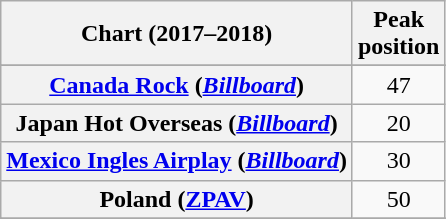<table class="wikitable sortable plainrowheaders" style="text-align:center">
<tr>
<th scope="col">Chart (2017–2018)</th>
<th scope="col">Peak<br>position</th>
</tr>
<tr>
</tr>
<tr>
</tr>
<tr>
<th scope="row"><a href='#'>Canada Rock</a> (<a href='#'><em>Billboard</em></a>)</th>
<td>47</td>
</tr>
<tr>
<th scope="row">Japan Hot Overseas (<em><a href='#'>Billboard</a></em>)</th>
<td>20</td>
</tr>
<tr>
<th scope="row"><a href='#'>Mexico Ingles Airplay</a> (<em><a href='#'>Billboard</a></em>)</th>
<td>30</td>
</tr>
<tr>
<th scope="row">Poland (<a href='#'>ZPAV</a>)</th>
<td>50</td>
</tr>
<tr>
</tr>
<tr>
</tr>
</table>
